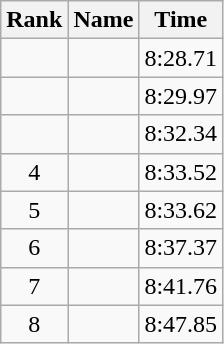<table class="wikitable">
<tr>
<th>Rank</th>
<th>Name</th>
<th>Time</th>
</tr>
<tr>
<td align="center"></td>
<td></td>
<td align="center">8:28.71</td>
</tr>
<tr>
<td align="center"></td>
<td></td>
<td align="center">8:29.97</td>
</tr>
<tr>
<td align="center"></td>
<td></td>
<td align="center">8:32.34</td>
</tr>
<tr>
<td align="center">4</td>
<td></td>
<td align="center">8:33.52</td>
</tr>
<tr>
<td align="center">5</td>
<td></td>
<td align="center">8:33.62</td>
</tr>
<tr>
<td align="center">6</td>
<td></td>
<td align="center">8:37.37</td>
</tr>
<tr>
<td align="center">7</td>
<td></td>
<td align="center">8:41.76</td>
</tr>
<tr>
<td align="center">8</td>
<td></td>
<td align="center">8:47.85</td>
</tr>
</table>
